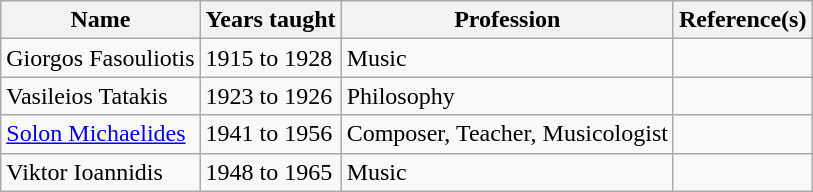<table class="wikitable">
<tr>
<th>Name</th>
<th>Years taught</th>
<th>Profession</th>
<th>Reference(s)</th>
</tr>
<tr>
<td>Giorgos Fasouliotis</td>
<td>1915 to 1928</td>
<td>Music</td>
<td></td>
</tr>
<tr>
<td>Vasileios Tatakis</td>
<td>1923 to 1926</td>
<td>Philosophy</td>
<td></td>
</tr>
<tr>
<td><a href='#'>Solon Michaelides</a></td>
<td>1941 to 1956</td>
<td>Composer, Teacher, Musicologist</td>
<td></td>
</tr>
<tr>
<td>Viktor Ioannidis</td>
<td>1948 to 1965</td>
<td>Music</td>
<td></td>
</tr>
</table>
